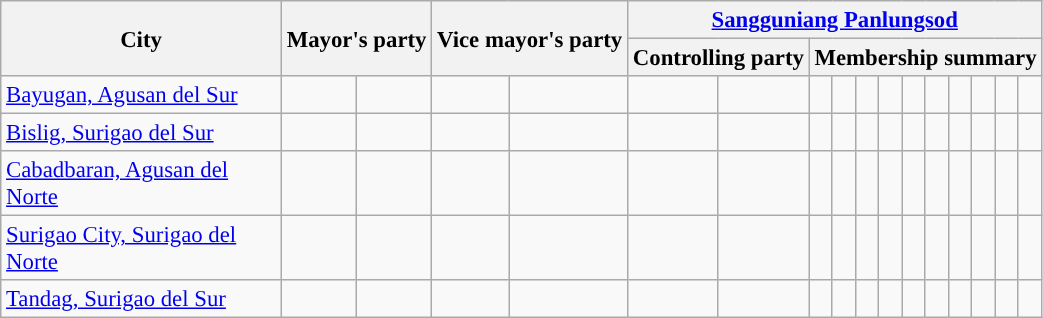<table class="wikitable" style="font-size:95%;">
<tr>
<th width="180px" rowspan="2">City</th>
<th colspan="2" rowspan="2">Mayor's party</th>
<th colspan="2" rowspan="2">Vice mayor's party</th>
<th colspan="15"><a href='#'>Sangguniang Panlungsod</a></th>
</tr>
<tr>
<th colspan="2">Controlling party</th>
<th colspan="13">Membership summary</th>
</tr>
<tr>
<td><a href='#'>Bayugan, Agusan del Sur</a></td>
<td></td>
<td></td>
<td></td>
<td> </td>
<td> </td>
<td> </td>
<td> </td>
<td> </td>
<td> </td>
<td> </td>
<td> </td>
<td> </td>
<td> </td>
<td> </td>
<td> </td>
<td> </td>
</tr>
<tr>
<td><a href='#'>Bislig, Surigao del Sur</a></td>
<td></td>
<td></td>
<td></td>
<td style="color:inherit;background:"></td>
<td style="color:inherit;background:"></td>
<td style="color:inherit;background:"></td>
<td style="color:inherit;background:"></td>
<td style="color:inherit;background:"></td>
<td style="color:inherit;background:"></td>
<td style="color:inherit;background:"></td>
<td style="color:inherit;background:"></td>
<td style="color:inherit;background:"></td>
<td style="color:inherit;background:"></td>
<td style="color:inherit;background:"></td>
<td style="color:inherit;background:"></td>
<td style="color:inherit;background:"></td>
</tr>
<tr>
<td><a href='#'>Cabadbaran, Agusan del Norte</a></td>
<td></td>
<td></td>
<td></td>
<td style="color:inherit;background:"></td>
<td style="color:inherit;background:"></td>
<td style="color:inherit;background:"></td>
<td style="color:inherit;background:"></td>
<td style="color:inherit;background:"></td>
<td style="color:inherit;background:"></td>
<td style="color:inherit;background:"></td>
<td style="color:inherit;background:"></td>
<td style="color:inherit;background:"></td>
<td style="color:inherit;background:"></td>
<td style="color:inherit;background:"></td>
<td style="color:inherit;background:"></td>
<td></td>
</tr>
<tr>
<td><a href='#'>Surigao City, Surigao del Norte</a></td>
<td></td>
<td></td>
<td></td>
<td style="color:inherit;background:"></td>
<td style="color:inherit;background:"></td>
<td style="color:inherit;background:"></td>
<td style="color:inherit;background:"></td>
<td style="color:inherit;background:"></td>
<td style="color:inherit;background:"></td>
<td style="color:inherit;background:"></td>
<td style="color:inherit;background:"></td>
<td style="color:inherit;background:"></td>
<td style="color:inherit;background:"></td>
<td style="color:inherit;background:"></td>
<td style="color:inherit;background:"></td>
<td></td>
</tr>
<tr>
<td><a href='#'>Tandag, Surigao del Sur</a></td>
<td></td>
<td></td>
<td></td>
<td style="color:inherit;background:"></td>
<td style="color:inherit;background:"></td>
<td style="color:inherit;background:"></td>
<td style="color:inherit;background:"></td>
<td style="color:inherit;background:"></td>
<td style="color:inherit;background:"></td>
<td style="color:inherit;background:"></td>
<td style="color:inherit;background:"></td>
<td style="color:inherit;background:"></td>
<td style="color:inherit;background:"></td>
<td style="color:inherit;background:"></td>
<td style="color:inherit;background:"></td>
<td></td>
</tr>
</table>
